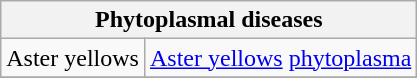<table class="wikitable" style="clear">
<tr>
<th colspan=2><strong>Phytoplasmal diseases</strong><br></th>
</tr>
<tr>
<td>Aster yellows</td>
<td><a href='#'>Aster yellows</a> <a href='#'>phytoplasma</a></td>
</tr>
<tr>
</tr>
</table>
